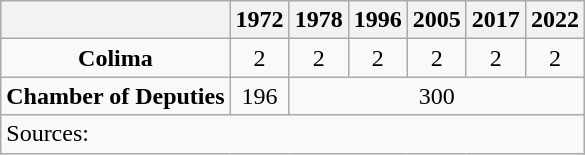<table class="wikitable" style="text-align: center">
<tr>
<th></th>
<th>1972</th>
<th>1978</th>
<th>1996</th>
<th>2005</th>
<th>2017</th>
<th>2022</th>
</tr>
<tr>
<td><strong>Colima</strong></td>
<td>2</td>
<td>2</td>
<td>2</td>
<td>2</td>
<td>2</td>
<td>2</td>
</tr>
<tr>
<td><strong>Chamber of Deputies</strong></td>
<td>196</td>
<td colspan=5>300</td>
</tr>
<tr>
<td colspan=7 style="text-align: left">Sources: </td>
</tr>
</table>
